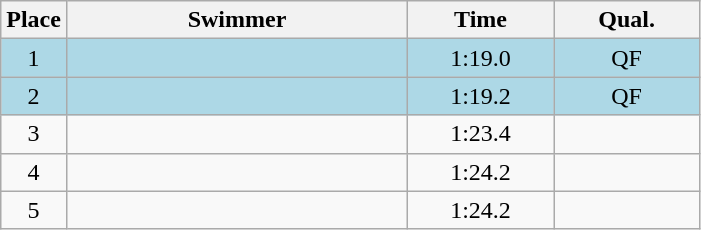<table class=wikitable style="text-align:center">
<tr>
<th>Place</th>
<th width=220>Swimmer</th>
<th width=90>Time</th>
<th width=90>Qual.</th>
</tr>
<tr bgcolor=lightblue>
<td>1</td>
<td align=left></td>
<td>1:19.0</td>
<td>QF</td>
</tr>
<tr bgcolor=lightblue>
<td>2</td>
<td align=left></td>
<td>1:19.2</td>
<td>QF</td>
</tr>
<tr>
<td>3</td>
<td align=left></td>
<td>1:23.4</td>
<td></td>
</tr>
<tr>
<td>4</td>
<td align=left></td>
<td>1:24.2</td>
<td></td>
</tr>
<tr>
<td>5</td>
<td align=left></td>
<td>1:24.2</td>
<td></td>
</tr>
</table>
